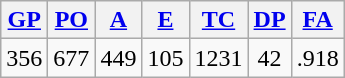<table class="wikitable">
<tr>
<th><a href='#'>GP</a></th>
<th><a href='#'>PO</a></th>
<th><a href='#'>A</a></th>
<th><a href='#'>E</a></th>
<th><a href='#'>TC</a></th>
<th><a href='#'>DP</a></th>
<th><a href='#'>FA</a></th>
</tr>
<tr align=center>
<td>356</td>
<td>677</td>
<td>449</td>
<td>105</td>
<td>1231</td>
<td>42</td>
<td>.918</td>
</tr>
</table>
